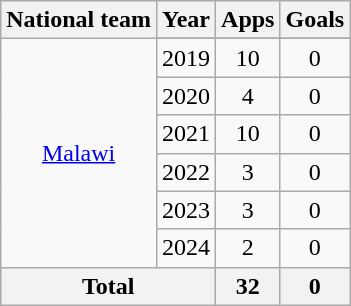<table class=wikitable style="text-align: center">
<tr>
<th>National team</th>
<th>Year</th>
<th>Apps</th>
<th>Goals</th>
</tr>
<tr>
<td rowspan="7"><a href='#'>Malawi</a></td>
</tr>
<tr>
<td>2019</td>
<td>10</td>
<td>0</td>
</tr>
<tr>
<td>2020</td>
<td>4</td>
<td>0</td>
</tr>
<tr>
<td>2021</td>
<td>10</td>
<td>0</td>
</tr>
<tr>
<td>2022</td>
<td>3</td>
<td>0</td>
</tr>
<tr>
<td>2023</td>
<td>3</td>
<td>0</td>
</tr>
<tr>
<td>2024</td>
<td>2</td>
<td>0</td>
</tr>
<tr>
<th colspan=2>Total</th>
<th>32</th>
<th>0</th>
</tr>
</table>
